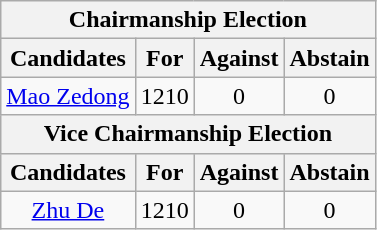<table class="wikitable" style="text-align: center;">
<tr>
<th colspan=4>Chairmanship Election</th>
</tr>
<tr>
<th>Candidates</th>
<th>For</th>
<th>Against</th>
<th>Abstain</th>
</tr>
<tr>
<td><a href='#'>Mao Zedong</a> </td>
<td>1210</td>
<td>0</td>
<td>0</td>
</tr>
<tr>
<th colspan=4>Vice Chairmanship Election</th>
</tr>
<tr>
<th>Candidates</th>
<th>For</th>
<th>Against</th>
<th>Abstain</th>
</tr>
<tr>
<td><a href='#'>Zhu De</a> </td>
<td>1210</td>
<td>0</td>
<td>0</td>
</tr>
</table>
